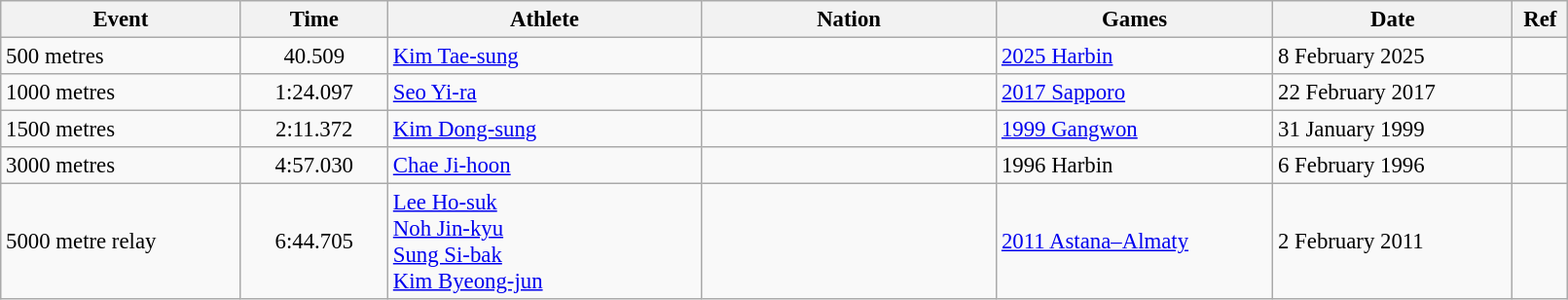<table class="wikitable" style="font-size:95%; width: 85%;">
<tr>
<th width=13%>Event</th>
<th width=8%>Time</th>
<th width=17%>Athlete</th>
<th width=16%>Nation</th>
<th width=15%>Games</th>
<th width=13%>Date</th>
<th width=3%>Ref</th>
</tr>
<tr>
<td>500 metres</td>
<td align="center">40.509</td>
<td><a href='#'>Kim Tae-sung</a></td>
<td></td>
<td><a href='#'>2025 Harbin</a></td>
<td>8 February 2025</td>
<td></td>
</tr>
<tr>
<td>1000 metres</td>
<td align="center">1:24.097</td>
<td><a href='#'>Seo Yi-ra</a></td>
<td></td>
<td><a href='#'>2017 Sapporo</a></td>
<td>22 February 2017</td>
<td></td>
</tr>
<tr>
<td>1500 metres</td>
<td align="center">2:11.372</td>
<td><a href='#'>Kim Dong-sung</a></td>
<td></td>
<td><a href='#'>1999 Gangwon</a></td>
<td>31 January 1999</td>
<td></td>
</tr>
<tr>
<td>3000 metres</td>
<td align="center">4:57.030</td>
<td><a href='#'>Chae Ji-hoon</a></td>
<td></td>
<td>1996 Harbin</td>
<td>6 February 1996</td>
<td></td>
</tr>
<tr>
<td>5000 metre relay</td>
<td align="center">6:44.705</td>
<td><a href='#'>Lee Ho-suk</a><br><a href='#'>Noh Jin-kyu</a><br><a href='#'>Sung Si-bak</a><br><a href='#'>Kim Byeong-jun</a></td>
<td></td>
<td><a href='#'>2011 Astana–Almaty</a></td>
<td>2 February 2011</td>
<td></td>
</tr>
</table>
